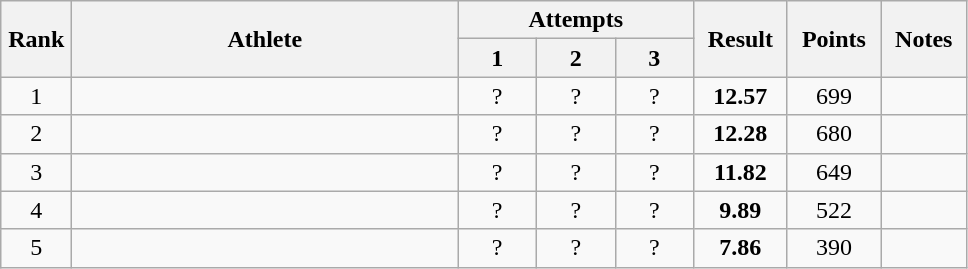<table class="wikitable" style="text-align:center">
<tr>
<th rowspan=2 width=40>Rank</th>
<th rowspan=2 width=250>Athlete</th>
<th colspan=3>Attempts</th>
<th rowspan=2 width=55>Result</th>
<th rowspan=2 width=55>Points</th>
<th rowspan=2 width=50>Notes</th>
</tr>
<tr>
<th width=45>1</th>
<th width=45>2</th>
<th width=45>3</th>
</tr>
<tr>
<td>1</td>
<td align=left></td>
<td>?</td>
<td>?</td>
<td>?</td>
<td><strong>12.57</strong></td>
<td>699</td>
<td></td>
</tr>
<tr>
<td>2</td>
<td align=left></td>
<td>?</td>
<td>?</td>
<td>?</td>
<td><strong>12.28</strong></td>
<td>680</td>
<td></td>
</tr>
<tr>
<td>3</td>
<td align=left></td>
<td>?</td>
<td>?</td>
<td>?</td>
<td><strong>11.82</strong></td>
<td>649</td>
<td></td>
</tr>
<tr>
<td>4</td>
<td align=left></td>
<td>?</td>
<td>?</td>
<td>?</td>
<td><strong>9.89</strong></td>
<td>522</td>
<td></td>
</tr>
<tr>
<td>5</td>
<td align=left></td>
<td>?</td>
<td>?</td>
<td>?</td>
<td><strong>7.86</strong></td>
<td>390</td>
<td></td>
</tr>
</table>
